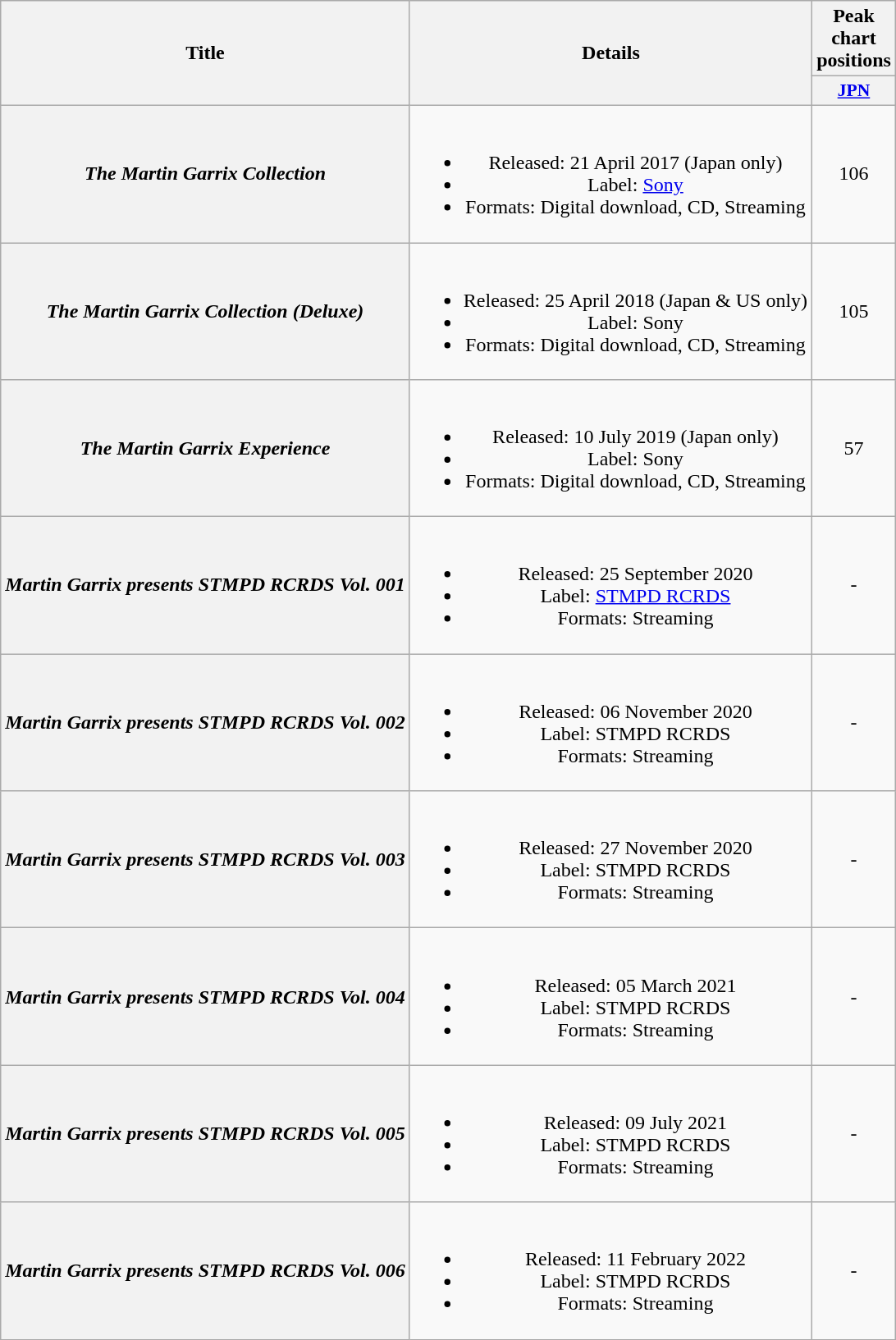<table class="wikitable plainrowheaders" style="text-align:center;">
<tr>
<th scope="col" rowspan="2">Title</th>
<th scope="col" rowspan="2">Details</th>
<th scope="col" colspan="1">Peak chart positions</th>
</tr>
<tr>
<th scope="col" style="width:2.5em;font-size:90%;"><a href='#'>JPN</a><br></th>
</tr>
<tr>
<th scope="row"><em>The Martin Garrix Collection</em></th>
<td><br><ul><li>Released: 21 April 2017 (Japan only)</li><li>Label: <a href='#'>Sony</a></li><li>Formats: Digital download, CD, Streaming</li></ul></td>
<td>106</td>
</tr>
<tr>
<th scope="row"><em>The Martin Garrix Collection (Deluxe)</em></th>
<td><br><ul><li>Released: 25 April 2018 (Japan & US only)</li><li>Label: Sony</li><li>Formats: Digital download, CD, Streaming</li></ul></td>
<td>105</td>
</tr>
<tr>
<th scope="row"><em>The Martin Garrix Experience</em></th>
<td><br><ul><li>Released: 10 July 2019 (Japan only)</li><li>Label: Sony</li><li>Formats: Digital download, CD, Streaming</li></ul></td>
<td>57</td>
</tr>
<tr>
<th scope="row"><em>Martin Garrix presents STMPD RCRDS Vol. 001</em></th>
<td><br><ul><li>Released: 25 September 2020</li><li>Label: <a href='#'>STMPD RCRDS</a></li><li>Formats: Streaming</li></ul></td>
<td>-</td>
</tr>
<tr>
<th scope="row"><em>Martin Garrix presents STMPD RCRDS Vol. 002</em></th>
<td><br><ul><li>Released: 06 November 2020</li><li>Label: STMPD RCRDS</li><li>Formats: Streaming</li></ul></td>
<td>-</td>
</tr>
<tr>
<th scope="row"><em>Martin Garrix presents STMPD RCRDS Vol. 003</em></th>
<td><br><ul><li>Released: 27 November 2020</li><li>Label: STMPD RCRDS</li><li>Formats: Streaming</li></ul></td>
<td>-</td>
</tr>
<tr>
<th scope="row"><em>Martin Garrix presents STMPD RCRDS Vol. 004</em></th>
<td><br><ul><li>Released: 05 March 2021</li><li>Label: STMPD RCRDS</li><li>Formats: Streaming</li></ul></td>
<td>-</td>
</tr>
<tr>
<th scope="row"><em>Martin Garrix presents STMPD RCRDS Vol. 005</em></th>
<td><br><ul><li>Released: 09 July 2021</li><li>Label: STMPD RCRDS</li><li>Formats: Streaming</li></ul></td>
<td>-</td>
</tr>
<tr>
<th scope="row"><em>Martin Garrix presents STMPD RCRDS Vol. 006</em></th>
<td><br><ul><li>Released: 11 February 2022</li><li>Label: STMPD RCRDS</li><li>Formats: Streaming</li></ul></td>
<td>-</td>
</tr>
</table>
